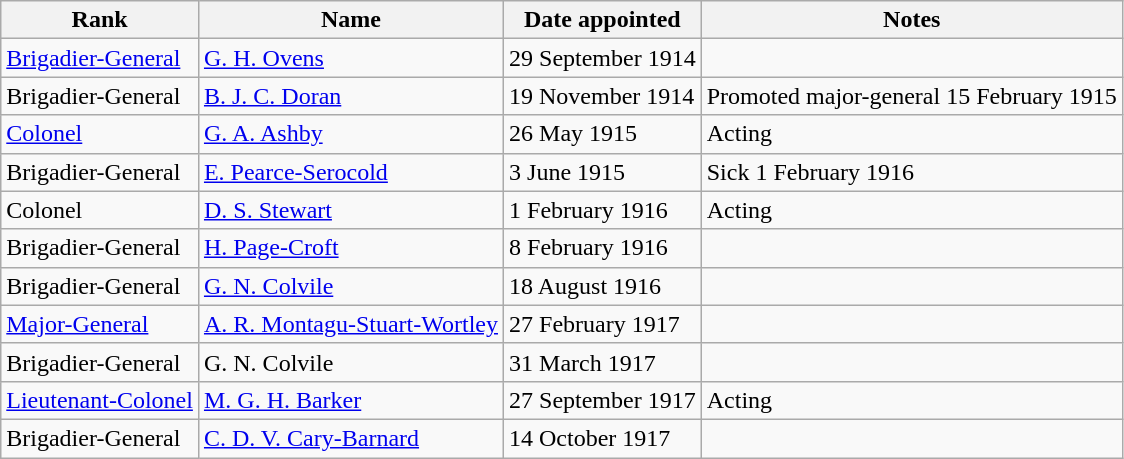<table class="wikitable"width=>
<tr>
<th style=>Rank</th>
<th style=>Name</th>
<th style=>Date appointed</th>
<th style=>Notes</th>
</tr>
<tr>
<td><a href='#'>Brigadier-General</a></td>
<td><a href='#'>G. H. Ovens</a></td>
<td>29 September 1914</td>
<td></td>
</tr>
<tr>
<td>Brigadier-General</td>
<td><a href='#'>B. J. C. Doran</a></td>
<td>19 November 1914</td>
<td>Promoted major-general 15 February 1915</td>
</tr>
<tr>
<td><a href='#'>Colonel</a></td>
<td><a href='#'>G. A. Ashby</a></td>
<td>26 May 1915</td>
<td>Acting</td>
</tr>
<tr>
<td>Brigadier-General</td>
<td><a href='#'>E. Pearce-Serocold</a></td>
<td>3 June 1915</td>
<td>Sick 1 February 1916</td>
</tr>
<tr>
<td>Colonel</td>
<td><a href='#'>D. S. Stewart</a></td>
<td>1 February 1916</td>
<td>Acting</td>
</tr>
<tr>
<td>Brigadier-General</td>
<td><a href='#'>H. Page-Croft</a></td>
<td>8 February 1916</td>
<td></td>
</tr>
<tr>
<td>Brigadier-General</td>
<td><a href='#'>G. N. Colvile</a></td>
<td>18 August 1916</td>
<td></td>
</tr>
<tr>
<td><a href='#'>Major-General</a></td>
<td><a href='#'>A. R. Montagu-Stuart-Wortley</a></td>
<td>27 February 1917</td>
<td></td>
</tr>
<tr>
<td>Brigadier-General</td>
<td>G. N. Colvile</td>
<td>31 March 1917</td>
<td></td>
</tr>
<tr>
<td><a href='#'>Lieutenant-Colonel</a></td>
<td><a href='#'>M. G. H. Barker</a></td>
<td>27 September 1917</td>
<td>Acting</td>
</tr>
<tr>
<td>Brigadier-General</td>
<td><a href='#'>C. D. V. Cary-Barnard</a></td>
<td>14 October 1917</td>
<td></td>
</tr>
</table>
